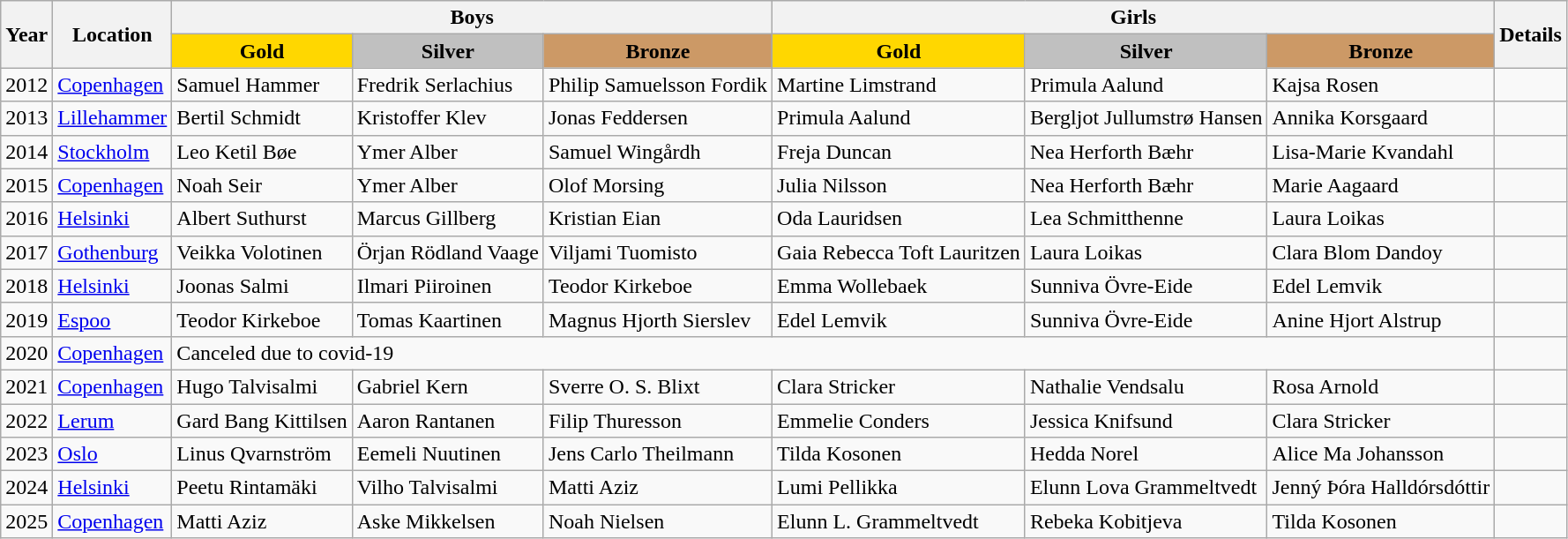<table class="wikitable">
<tr>
<th rowspan="2">Year</th>
<th rowspan="2">Location</th>
<th colspan="3">Boys</th>
<th colspan="3">Girls</th>
<th rowspan="2">Details</th>
</tr>
<tr style="text-align:center;">
<td bgcolor="gold"><strong>Gold</strong></td>
<td bgcolor="silver"><strong>Silver</strong></td>
<td bgcolor="cc9966"><strong>Bronze</strong></td>
<td bgcolor="gold"><strong>Gold</strong></td>
<td bgcolor="silver"><strong>Silver</strong></td>
<td bgcolor="cc9966"><strong>Bronze</strong></td>
</tr>
<tr>
<td>2012</td>
<td> <a href='#'>Copenhagen</a></td>
<td> Samuel Hammer</td>
<td> Fredrik Serlachius</td>
<td> Philip Samuelsson Fordik</td>
<td> Martine Limstrand</td>
<td> Primula Aalund</td>
<td> Kajsa Rosen</td>
<td></td>
</tr>
<tr>
<td>2013</td>
<td> <a href='#'>Lillehammer</a></td>
<td> Bertil Schmidt</td>
<td> Kristoffer Klev</td>
<td> Jonas Feddersen</td>
<td> Primula Aalund</td>
<td> Bergljot Jullumstrø Hansen</td>
<td> Annika Korsgaard</td>
<td></td>
</tr>
<tr>
<td>2014</td>
<td> <a href='#'>Stockholm</a></td>
<td> Leo Ketil Bøe</td>
<td> Ymer Alber</td>
<td> Samuel Wingårdh</td>
<td> Freja Duncan</td>
<td> Nea Herforth Bæhr</td>
<td> Lisa-Marie Kvandahl</td>
<td></td>
</tr>
<tr>
<td>2015</td>
<td> <a href='#'>Copenhagen</a></td>
<td> Noah Seir</td>
<td> Ymer Alber</td>
<td> Olof Morsing</td>
<td> Julia Nilsson</td>
<td> Nea Herforth Bæhr</td>
<td> Marie Aagaard</td>
<td></td>
</tr>
<tr>
<td>2016</td>
<td> <a href='#'>Helsinki</a></td>
<td> Albert Suthurst</td>
<td> Marcus Gillberg</td>
<td> Kristian Eian</td>
<td> Oda Lauridsen</td>
<td> Lea Schmitthenne</td>
<td> Laura Loikas</td>
<td></td>
</tr>
<tr>
<td>2017</td>
<td> <a href='#'>Gothenburg</a></td>
<td> Veikka Volotinen</td>
<td> Örjan Rödland Vaage</td>
<td> Viljami Tuomisto</td>
<td> Gaia Rebecca Toft Lauritzen</td>
<td> Laura Loikas</td>
<td> Clara Blom Dandoy</td>
<td></td>
</tr>
<tr>
<td>2018</td>
<td> <a href='#'>Helsinki</a></td>
<td> Joonas Salmi</td>
<td> Ilmari Piiroinen</td>
<td> Teodor Kirkeboe</td>
<td> Emma Wollebaek</td>
<td> Sunniva Övre-Eide</td>
<td> Edel Lemvik</td>
<td></td>
</tr>
<tr>
<td>2019</td>
<td> <a href='#'>Espoo</a></td>
<td> Teodor Kirkeboe</td>
<td> Tomas Kaartinen</td>
<td> Magnus Hjorth Sierslev</td>
<td> Edel Lemvik</td>
<td> Sunniva Övre-Eide</td>
<td> Anine Hjort Alstrup</td>
<td></td>
</tr>
<tr>
<td>2020</td>
<td> <a href='#'>Copenhagen</a></td>
<td colspan="6">Canceled due to covid-19</td>
</tr>
<tr>
<td>2021</td>
<td> <a href='#'>Copenhagen</a></td>
<td> Hugo Talvisalmi</td>
<td> Gabriel Kern</td>
<td> Sverre O. S. Blixt</td>
<td> Clara Stricker</td>
<td> Nathalie Vendsalu</td>
<td> Rosa Arnold</td>
<td></td>
</tr>
<tr>
<td>2022</td>
<td> <a href='#'>Lerum</a></td>
<td> Gard Bang Kittilsen</td>
<td> Aaron Rantanen</td>
<td> Filip Thuresson</td>
<td> Emmelie Conders</td>
<td> Jessica Knifsund</td>
<td> Clara Stricker</td>
<td></td>
</tr>
<tr>
<td>2023</td>
<td> <a href='#'>Oslo</a></td>
<td> Linus Qvarnström</td>
<td> Eemeli Nuutinen</td>
<td> Jens Carlo Theilmann</td>
<td> Tilda Kosonen</td>
<td> Hedda Norel</td>
<td> Alice Ma Johansson</td>
<td></td>
</tr>
<tr>
<td>2024</td>
<td> <a href='#'>Helsinki</a></td>
<td> Peetu Rintamäki</td>
<td> Vilho Talvisalmi</td>
<td> Matti Aziz</td>
<td> Lumi Pellikka</td>
<td> Elunn Lova Grammeltvedt</td>
<td> Jenný Þóra Halldórsdóttir</td>
<td></td>
</tr>
<tr>
<td>2025</td>
<td> <a href='#'>Copenhagen</a></td>
<td> Matti Aziz</td>
<td> Aske Mikkelsen</td>
<td> Noah Nielsen</td>
<td> Elunn L. Grammeltvedt</td>
<td> Rebeka Kobitjeva</td>
<td> Tilda Kosonen</td>
<td></td>
</tr>
</table>
